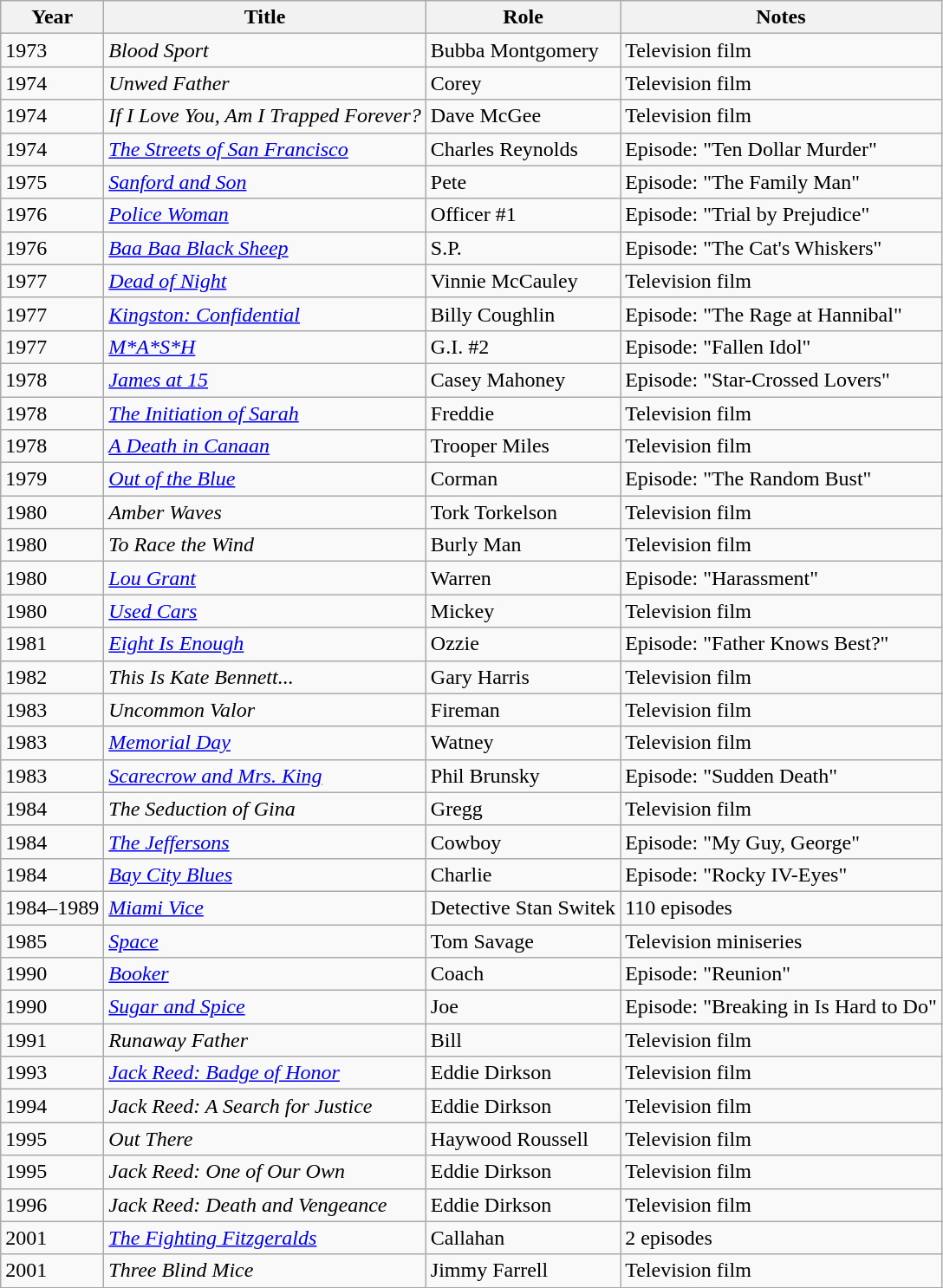<table class="wikitable sortable">
<tr>
<th>Year</th>
<th>Title</th>
<th>Role</th>
<th class="unsortable">Notes</th>
</tr>
<tr>
<td>1973</td>
<td><em>Blood Sport</em></td>
<td>Bubba Montgomery</td>
<td>Television film</td>
</tr>
<tr>
<td>1974</td>
<td><em>Unwed Father</em></td>
<td>Corey</td>
<td>Television film</td>
</tr>
<tr>
<td>1974</td>
<td><em>If I Love You, Am I Trapped Forever?</em></td>
<td>Dave McGee</td>
<td>Television film</td>
</tr>
<tr>
<td>1974</td>
<td><em><a href='#'>The Streets of San Francisco</a></em></td>
<td>Charles Reynolds</td>
<td>Episode: "Ten Dollar Murder"</td>
</tr>
<tr>
<td>1975</td>
<td><em><a href='#'>Sanford and Son</a></em></td>
<td>Pete</td>
<td>Episode: "The Family Man"</td>
</tr>
<tr>
<td>1976</td>
<td><em><a href='#'>Police Woman</a></em></td>
<td>Officer #1</td>
<td>Episode: "Trial by Prejudice"</td>
</tr>
<tr>
<td>1976</td>
<td><em><a href='#'>Baa Baa Black Sheep</a></em></td>
<td>S.P.</td>
<td>Episode: "The Cat's Whiskers"</td>
</tr>
<tr>
<td>1977</td>
<td><em><a href='#'>Dead of Night</a></em></td>
<td>Vinnie McCauley</td>
<td>Television film</td>
</tr>
<tr>
<td>1977</td>
<td><em><a href='#'>Kingston: Confidential</a></em></td>
<td>Billy Coughlin</td>
<td>Episode: "The Rage at Hannibal"</td>
</tr>
<tr>
<td>1977</td>
<td><em><a href='#'>M*A*S*H</a></em></td>
<td>G.I. #2</td>
<td>Episode: "Fallen Idol"</td>
</tr>
<tr>
<td>1978</td>
<td><em><a href='#'>James at 15</a></em></td>
<td>Casey Mahoney</td>
<td>Episode: "Star-Crossed Lovers"</td>
</tr>
<tr>
<td>1978</td>
<td><em><a href='#'>The Initiation of Sarah</a></em></td>
<td>Freddie</td>
<td>Television film</td>
</tr>
<tr>
<td>1978</td>
<td><em><a href='#'>A Death in Canaan</a></em></td>
<td>Trooper Miles</td>
<td>Television film</td>
</tr>
<tr>
<td>1979</td>
<td><em><a href='#'>Out of the Blue</a></em></td>
<td>Corman</td>
<td>Episode: "The Random Bust"</td>
</tr>
<tr>
<td>1980</td>
<td><em>Amber Waves</em></td>
<td>Tork Torkelson</td>
<td>Television film</td>
</tr>
<tr>
<td>1980</td>
<td><em>To Race the Wind</em></td>
<td>Burly Man</td>
<td>Television film</td>
</tr>
<tr>
<td>1980</td>
<td><em><a href='#'>Lou Grant</a></em></td>
<td>Warren</td>
<td>Episode: "Harassment"</td>
</tr>
<tr>
<td>1980</td>
<td><em><a href='#'>Used Cars</a></em></td>
<td>Mickey</td>
<td>Television film</td>
</tr>
<tr>
<td>1981</td>
<td><em><a href='#'>Eight Is Enough</a></em></td>
<td>Ozzie</td>
<td>Episode: "Father Knows Best?"</td>
</tr>
<tr>
<td>1982</td>
<td><em>This Is Kate Bennett...</em></td>
<td>Gary Harris</td>
<td>Television film</td>
</tr>
<tr>
<td>1983</td>
<td><em>Uncommon Valor</em></td>
<td>Fireman</td>
<td>Television film</td>
</tr>
<tr>
<td>1983</td>
<td><em><a href='#'>Memorial Day</a></em></td>
<td>Watney</td>
<td>Television film</td>
</tr>
<tr>
<td>1983</td>
<td><em><a href='#'>Scarecrow and Mrs. King</a></em></td>
<td>Phil Brunsky</td>
<td>Episode: "Sudden Death"</td>
</tr>
<tr>
<td>1984</td>
<td><em>The Seduction of Gina</em></td>
<td>Gregg</td>
<td>Television film</td>
</tr>
<tr>
<td>1984</td>
<td><em><a href='#'>The Jeffersons</a></em></td>
<td>Cowboy</td>
<td>Episode: "My Guy, George"</td>
</tr>
<tr>
<td>1984</td>
<td><em><a href='#'>Bay City Blues</a></em></td>
<td>Charlie</td>
<td>Episode: "Rocky IV-Eyes"</td>
</tr>
<tr>
<td>1984–1989</td>
<td><em><a href='#'>Miami Vice</a></em></td>
<td>Detective Stan Switek</td>
<td>110 episodes</td>
</tr>
<tr>
<td>1985</td>
<td><em><a href='#'>Space</a></em></td>
<td>Tom Savage</td>
<td>Television miniseries</td>
</tr>
<tr>
<td>1990</td>
<td><em><a href='#'>Booker</a></em></td>
<td>Coach</td>
<td>Episode: "Reunion"</td>
</tr>
<tr>
<td>1990</td>
<td><em><a href='#'>Sugar and Spice</a></em></td>
<td>Joe</td>
<td>Episode: "Breaking in Is Hard to Do"</td>
</tr>
<tr>
<td>1991</td>
<td><em>Runaway Father</em></td>
<td>Bill</td>
<td>Television film</td>
</tr>
<tr>
<td>1993</td>
<td><em><a href='#'>Jack Reed: Badge of Honor</a></em></td>
<td>Eddie Dirkson</td>
<td>Television film</td>
</tr>
<tr>
<td>1994</td>
<td><em>Jack Reed: A Search for Justice</em></td>
<td>Eddie Dirkson</td>
<td>Television film</td>
</tr>
<tr>
<td>1995</td>
<td><em>Out There</em></td>
<td>Haywood Roussell</td>
<td>Television film</td>
</tr>
<tr>
<td>1995</td>
<td><em>Jack Reed: One of Our Own</em></td>
<td>Eddie Dirkson</td>
<td>Television film</td>
</tr>
<tr>
<td>1996</td>
<td><em>Jack Reed: Death and Vengeance</em></td>
<td>Eddie Dirkson</td>
<td>Television film</td>
</tr>
<tr>
<td>2001</td>
<td><em><a href='#'>The Fighting Fitzgeralds</a></em></td>
<td>Callahan</td>
<td>2 episodes</td>
</tr>
<tr>
<td>2001</td>
<td><em>Three Blind Mice</em></td>
<td>Jimmy Farrell</td>
<td>Television film</td>
</tr>
</table>
